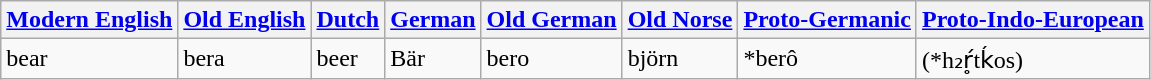<table class="wikitable">
<tr>
<th><a href='#'>Modern English</a></th>
<th><a href='#'>Old English</a></th>
<th><a href='#'>Dutch</a></th>
<th><a href='#'>German</a></th>
<th><a href='#'>Old German</a></th>
<th><a href='#'>Old Norse</a></th>
<th><a href='#'>Proto-Germanic</a></th>
<th><a href='#'>Proto-Indo-European</a></th>
</tr>
<tr>
<td>bear</td>
<td>bera</td>
<td>beer</td>
<td>Bär</td>
<td>bero</td>
<td>björn</td>
<td>*berô</td>
<td>(*h₂ŕ̥tḱos)</td>
</tr>
</table>
